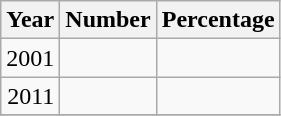<table class="wikitable sortable"  style="text-align: right;">
<tr>
<th>Year</th>
<th>Number</th>
<th>Percentage</th>
</tr>
<tr>
<td>2001</td>
<td></td>
<td></td>
</tr>
<tr>
<td>2011</td>
<td></td>
<td></td>
</tr>
<tr>
</tr>
</table>
